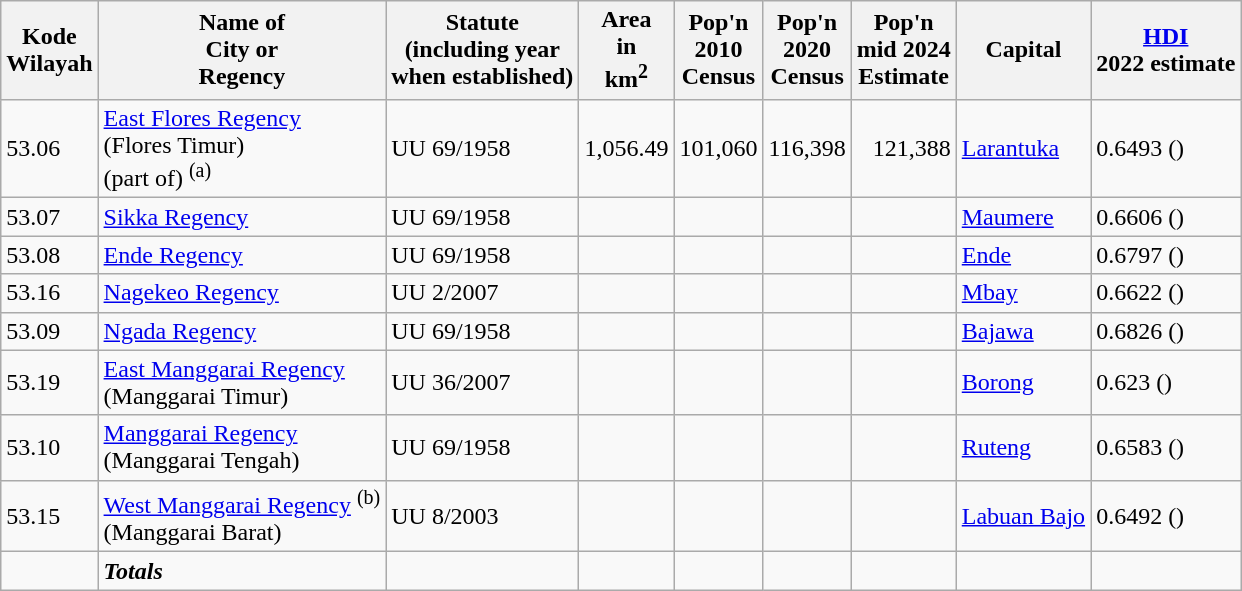<table class="wikitable sortable" style="margin-bottom: 0;">
<tr>
<th>Kode <br>Wilayah</th>
<th>Name of<br>City or<br>Regency</th>
<th>Statute <br>(including year <br>when established)</th>
<th>Area<br>in<br>km<sup>2</sup></th>
<th>Pop'n <br> 2010 <br> Census</th>
<th>Pop'n <br> 2020 <br>Census</th>
<th>Pop'n <br> mid 2024 <br>Estimate</th>
<th>Capital</th>
<th><a href='#'>HDI</a><br>2022 estimate</th>
</tr>
<tr>
<td>53.06</td>
<td><a href='#'>East Flores Regency</a><br>(Flores Timur) <br>(part of) <sup>(a)</sup></td>
<td>UU 69/1958</td>
<td align="right">1,056.49</td>
<td align="right">101,060</td>
<td align="right">116,398</td>
<td align="right">121,388</td>
<td><a href='#'>Larantuka</a></td>
<td>0.6493 ()</td>
</tr>
<tr>
<td>53.07</td>
<td><a href='#'>Sikka Regency</a></td>
<td>UU 69/1958</td>
<td align="right"></td>
<td align="right"></td>
<td align="right"></td>
<td align="right"></td>
<td><a href='#'>Maumere</a></td>
<td>0.6606 ()</td>
</tr>
<tr>
<td>53.08</td>
<td><a href='#'>Ende Regency</a></td>
<td>UU 69/1958</td>
<td align="right"></td>
<td align="right"></td>
<td align="right"></td>
<td align="right"></td>
<td><a href='#'>Ende</a></td>
<td>0.6797 ()</td>
</tr>
<tr>
<td>53.16</td>
<td><a href='#'>Nagekeo Regency</a></td>
<td>UU 2/2007</td>
<td align="right"></td>
<td align="right"></td>
<td align="right"></td>
<td align="right"></td>
<td><a href='#'>Mbay</a></td>
<td>0.6622 ()</td>
</tr>
<tr>
<td>53.09</td>
<td><a href='#'>Ngada Regency</a></td>
<td>UU 69/1958</td>
<td align="right"></td>
<td align="right"></td>
<td align="right"></td>
<td align="right"></td>
<td><a href='#'>Bajawa</a></td>
<td>0.6826 ()</td>
</tr>
<tr>
<td>53.19</td>
<td><a href='#'>East Manggarai Regency</a><br> (Manggarai Timur)</td>
<td>UU 36/2007</td>
<td align="right"></td>
<td align="right"></td>
<td align="right"></td>
<td align="right"></td>
<td><a href='#'>Borong</a></td>
<td>0.623 ()</td>
</tr>
<tr>
<td>53.10</td>
<td><a href='#'>Manggarai Regency</a><br> (Manggarai Tengah)</td>
<td>UU 69/1958</td>
<td align="right"></td>
<td align="right"></td>
<td align="right"></td>
<td align="right"></td>
<td><a href='#'>Ruteng</a></td>
<td>0.6583 ()</td>
</tr>
<tr>
<td>53.15</td>
<td><a href='#'>West Manggarai Regency</a> <sup>(b)</sup><br> (Manggarai Barat)</td>
<td>UU 8/2003</td>
<td align="right"></td>
<td align="right"></td>
<td align="right"></td>
<td align="right"></td>
<td><a href='#'>Labuan Bajo</a></td>
<td>0.6492 ()</td>
</tr>
<tr>
<td></td>
<td><strong><em>Totals</em></strong></td>
<td></td>
<td align="right"><em></em></td>
<td align="right"><em></em></td>
<td align="right"><em></em></td>
<td align="right"><em></em></td>
<td></td>
<td></td>
</tr>
</table>
